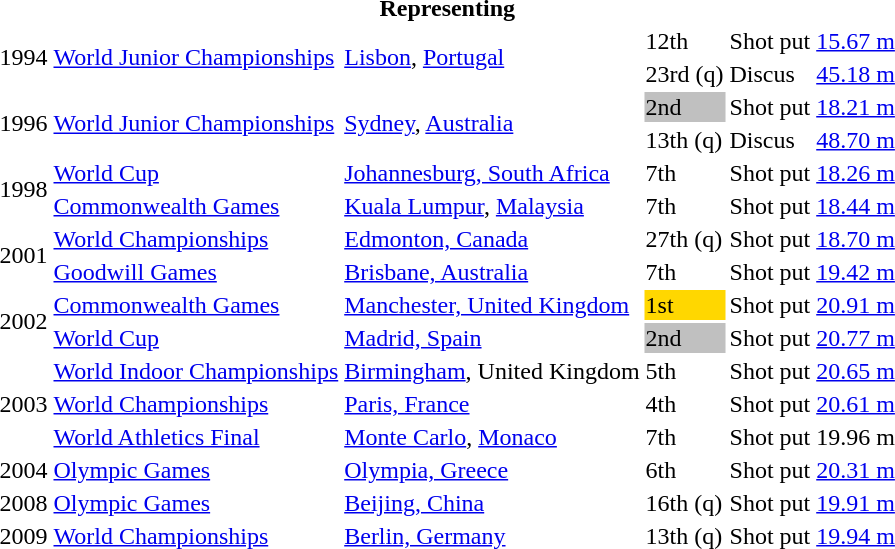<table>
<tr>
<th colspan="6">Representing </th>
</tr>
<tr>
<td rowspan=2>1994</td>
<td rowspan=2><a href='#'>World Junior Championships</a></td>
<td rowspan=2><a href='#'>Lisbon</a>, <a href='#'>Portugal</a></td>
<td>12th</td>
<td>Shot put</td>
<td><a href='#'>15.67 m</a></td>
</tr>
<tr>
<td>23rd (q)</td>
<td>Discus</td>
<td><a href='#'>45.18 m</a></td>
</tr>
<tr>
<td rowspan=2>1996</td>
<td rowspan=2><a href='#'>World Junior Championships</a></td>
<td rowspan=2><a href='#'>Sydney</a>, <a href='#'>Australia</a></td>
<td bgcolor=silver>2nd</td>
<td>Shot put</td>
<td><a href='#'>18.21 m</a></td>
</tr>
<tr>
<td>13th (q)</td>
<td>Discus</td>
<td><a href='#'>48.70 m</a></td>
</tr>
<tr>
<td rowspan=2>1998</td>
<td><a href='#'>World Cup</a></td>
<td><a href='#'>Johannesburg, South Africa</a></td>
<td>7th</td>
<td>Shot put</td>
<td><a href='#'>18.26 m</a></td>
</tr>
<tr>
<td><a href='#'>Commonwealth Games</a></td>
<td><a href='#'>Kuala Lumpur</a>, <a href='#'>Malaysia</a></td>
<td>7th</td>
<td>Shot put</td>
<td><a href='#'>18.44 m</a></td>
</tr>
<tr>
<td rowspan=2>2001</td>
<td><a href='#'>World Championships</a></td>
<td><a href='#'>Edmonton, Canada</a></td>
<td>27th (q)</td>
<td>Shot put</td>
<td><a href='#'>18.70 m</a></td>
</tr>
<tr>
<td><a href='#'>Goodwill Games</a></td>
<td><a href='#'>Brisbane, Australia</a></td>
<td>7th</td>
<td>Shot put</td>
<td><a href='#'>19.42 m</a></td>
</tr>
<tr>
<td rowspan=2>2002</td>
<td><a href='#'>Commonwealth Games</a></td>
<td><a href='#'>Manchester, United Kingdom</a></td>
<td bgcolor="gold">1st</td>
<td>Shot put</td>
<td><a href='#'>20.91 m</a></td>
</tr>
<tr>
<td><a href='#'>World Cup</a></td>
<td><a href='#'>Madrid, Spain</a></td>
<td bgcolor="silver">2nd</td>
<td>Shot put</td>
<td><a href='#'>20.77 m</a></td>
</tr>
<tr>
<td rowspan=3>2003</td>
<td><a href='#'>World Indoor Championships</a></td>
<td><a href='#'>Birmingham</a>, United Kingdom</td>
<td>5th</td>
<td>Shot put</td>
<td><a href='#'>20.65 m</a></td>
</tr>
<tr>
<td><a href='#'>World Championships</a></td>
<td><a href='#'>Paris, France</a></td>
<td>4th</td>
<td>Shot put</td>
<td><a href='#'>20.61 m</a></td>
</tr>
<tr>
<td><a href='#'>World Athletics Final</a></td>
<td><a href='#'>Monte Carlo</a>, <a href='#'>Monaco</a></td>
<td>7th</td>
<td>Shot put</td>
<td>19.96 m</td>
</tr>
<tr>
<td>2004</td>
<td><a href='#'>Olympic Games</a></td>
<td><a href='#'>Olympia, Greece</a></td>
<td>6th</td>
<td>Shot put</td>
<td><a href='#'>20.31 m</a></td>
</tr>
<tr>
<td>2008</td>
<td><a href='#'>Olympic Games</a></td>
<td><a href='#'>Beijing, China</a></td>
<td>16th (q)</td>
<td>Shot put</td>
<td><a href='#'>19.91 m</a></td>
</tr>
<tr>
<td>2009</td>
<td><a href='#'>World Championships</a></td>
<td><a href='#'>Berlin, Germany</a></td>
<td>13th (q)</td>
<td>Shot put</td>
<td><a href='#'>19.94 m</a></td>
</tr>
</table>
